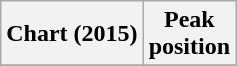<table class="wikitable sortable">
<tr>
<th align="left">Chart (2015)</th>
<th align="center">Peak<br>position</th>
</tr>
<tr>
</tr>
</table>
